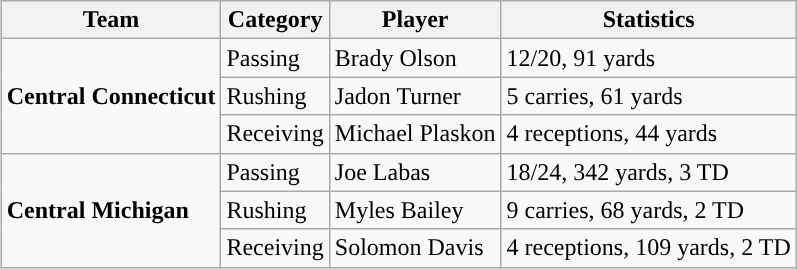<table class="wikitable" style="float: right;">
<tr>
<th>Team</th>
<th>Category</th>
<th>Player</th>
<th>Statistics</th>
</tr>
<tr>
<td rowspan=3><strong>Central Connecticut</strong></td>
<td>Passing</td>
<td>Brady Olson</td>
<td>12/20, 91 yards</td>
</tr>
<tr>
<td>Rushing</td>
<td>Jadon Turner</td>
<td>5 carries, 61 yards</td>
</tr>
<tr>
<td>Receiving</td>
<td>Michael Plaskon</td>
<td>4 receptions, 44 yards</td>
</tr>
<tr>
<td rowspan=3><strong>Central Michigan</strong></td>
<td>Passing</td>
<td>Joe Labas</td>
<td>18/24, 342 yards, 3 TD</td>
</tr>
<tr>
<td>Rushing</td>
<td>Myles Bailey</td>
<td>9 carries, 68 yards, 2 TD</td>
</tr>
<tr>
<td>Receiving</td>
<td>Solomon Davis</td>
<td>4 receptions, 109 yards, 2 TD</td>
</tr>
</table>
